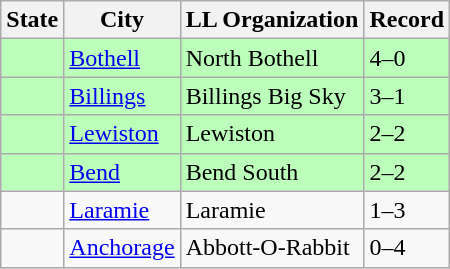<table class="wikitable">
<tr>
<th>State</th>
<th>City</th>
<th>LL Organization</th>
<th>Record</th>
</tr>
<tr bgcolor=#bbffbb>
<td><strong></strong></td>
<td><a href='#'>Bothell</a></td>
<td>North Bothell</td>
<td>4–0</td>
</tr>
<tr bgcolor=#bbffbb>
<td><strong></strong></td>
<td><a href='#'>Billings</a></td>
<td>Billings Big Sky</td>
<td>3–1</td>
</tr>
<tr bgcolor=#bbffbb>
<td><strong></strong></td>
<td><a href='#'>Lewiston</a></td>
<td>Lewiston</td>
<td>2–2</td>
</tr>
<tr bgcolor=#bbffbb>
<td><strong></strong></td>
<td><a href='#'>Bend</a></td>
<td>Bend South</td>
<td>2–2</td>
</tr>
<tr>
<td><strong></strong></td>
<td><a href='#'>Laramie</a></td>
<td>Laramie</td>
<td>1–3</td>
</tr>
<tr>
<td><strong></strong></td>
<td><a href='#'>Anchorage</a></td>
<td>Abbott-O-Rabbit</td>
<td>0–4</td>
</tr>
</table>
